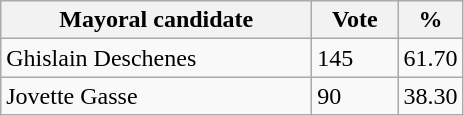<table class="wikitable">
<tr>
<th bgcolor="#DDDDFF" width="200px">Mayoral candidate</th>
<th bgcolor="#DDDDFF" width="50px">Vote</th>
<th bgcolor="#DDDDFF" width="30px">%</th>
</tr>
<tr>
<td>Ghislain Deschenes</td>
<td>145</td>
<td>61.70</td>
</tr>
<tr>
<td>Jovette Gasse</td>
<td>90</td>
<td>38.30</td>
</tr>
</table>
